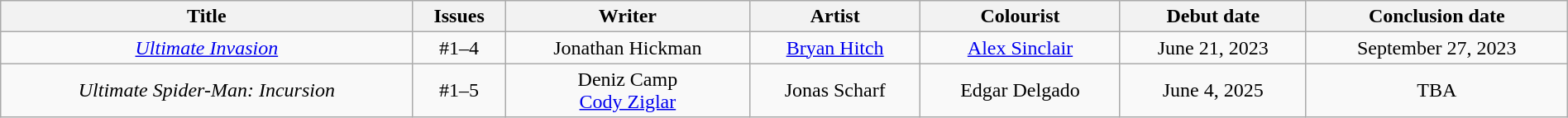<table class="wikitable" style="text-align:center; width:100%">
<tr>
<th scope="col">Title</th>
<th scope="col">Issues</th>
<th scope="col">Writer</th>
<th scope="col">Artist</th>
<th scope="col">Colourist</th>
<th scope="col">Debut date</th>
<th scope="col">Conclusion date</th>
</tr>
<tr>
<td><em><a href='#'>Ultimate Invasion</a></em></td>
<td>#1–4</td>
<td>Jonathan Hickman</td>
<td><a href='#'>Bryan Hitch</a></td>
<td><a href='#'>Alex Sinclair</a></td>
<td>June 21, 2023</td>
<td>September 27, 2023</td>
</tr>
<tr>
<td><em>Ultimate Spider-Man: Incursion</em></td>
<td>#1–5</td>
<td>Deniz Camp<br><a href='#'>Cody Ziglar</a></td>
<td>Jonas Scharf</td>
<td>Edgar Delgado</td>
<td>June 4, 2025</td>
<td>TBA</td>
</tr>
</table>
